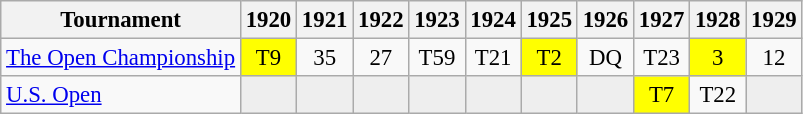<table class="wikitable" style="font-size:95%;text-align:center;">
<tr>
<th>Tournament</th>
<th>1920</th>
<th>1921</th>
<th>1922</th>
<th>1923</th>
<th>1924</th>
<th>1925</th>
<th>1926</th>
<th>1927</th>
<th>1928</th>
<th>1929</th>
</tr>
<tr>
<td align=left><a href='#'>The Open Championship</a></td>
<td style="background:yellow;">T9</td>
<td>35</td>
<td>27</td>
<td>T59</td>
<td>T21</td>
<td style="background:yellow;">T2</td>
<td>DQ</td>
<td>T23</td>
<td style="background:yellow;">3</td>
<td>12</td>
</tr>
<tr>
<td align=left><a href='#'>U.S. Open</a></td>
<td style="background:#eeeeee;"></td>
<td style="background:#eeeeee;"></td>
<td style="background:#eeeeee;"></td>
<td style="background:#eeeeee;"></td>
<td style="background:#eeeeee;"></td>
<td style="background:#eeeeee;"></td>
<td style="background:#eeeeee;"></td>
<td style="background:yellow;">T7</td>
<td>T22</td>
<td style="background:#eeeeee;"></td>
</tr>
</table>
